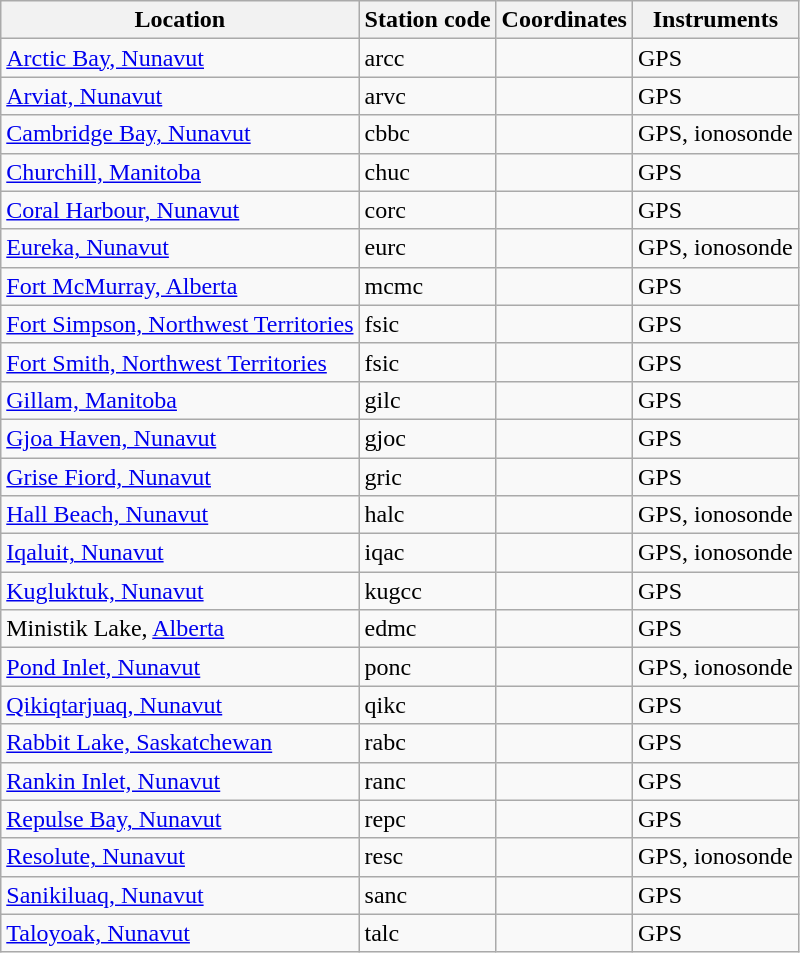<table class="wikitable" style="text-align: left" |>
<tr>
<th>Location</th>
<th>Station code</th>
<th>Coordinates</th>
<th>Instruments</th>
</tr>
<tr>
<td><a href='#'>Arctic Bay, Nunavut</a></td>
<td>arcc</td>
<td></td>
<td>GPS</td>
</tr>
<tr>
<td><a href='#'>Arviat, Nunavut</a></td>
<td>arvc</td>
<td></td>
<td>GPS</td>
</tr>
<tr>
<td><a href='#'>Cambridge Bay, Nunavut</a></td>
<td>cbbc</td>
<td></td>
<td>GPS, ionosonde</td>
</tr>
<tr>
<td><a href='#'>Churchill, Manitoba</a></td>
<td>chuc</td>
<td></td>
<td>GPS</td>
</tr>
<tr>
<td><a href='#'>Coral Harbour, Nunavut</a></td>
<td>corc</td>
<td></td>
<td>GPS</td>
</tr>
<tr>
<td><a href='#'>Eureka, Nunavut</a></td>
<td>eurc</td>
<td></td>
<td>GPS, ionosonde</td>
</tr>
<tr>
<td><a href='#'>Fort McMurray, Alberta</a></td>
<td>mcmc</td>
<td></td>
<td>GPS</td>
</tr>
<tr>
<td><a href='#'>Fort Simpson, Northwest Territories</a></td>
<td>fsic</td>
<td></td>
<td>GPS</td>
</tr>
<tr>
<td><a href='#'>Fort Smith, Northwest Territories</a></td>
<td>fsic</td>
<td></td>
<td>GPS</td>
</tr>
<tr>
<td><a href='#'>Gillam, Manitoba</a></td>
<td>gilc</td>
<td></td>
<td>GPS</td>
</tr>
<tr>
<td><a href='#'>Gjoa Haven, Nunavut</a></td>
<td>gjoc</td>
<td></td>
<td>GPS</td>
</tr>
<tr>
<td><a href='#'>Grise Fiord, Nunavut</a></td>
<td>gric</td>
<td></td>
<td>GPS</td>
</tr>
<tr>
<td><a href='#'>Hall Beach, Nunavut</a></td>
<td>halc</td>
<td></td>
<td>GPS, ionosonde</td>
</tr>
<tr>
<td><a href='#'>Iqaluit, Nunavut</a></td>
<td>iqac</td>
<td></td>
<td>GPS, ionosonde</td>
</tr>
<tr>
<td><a href='#'>Kugluktuk, Nunavut</a></td>
<td>kugcc</td>
<td></td>
<td>GPS</td>
</tr>
<tr>
<td>Ministik Lake, <a href='#'>Alberta</a></td>
<td>edmc</td>
<td></td>
<td>GPS</td>
</tr>
<tr>
<td><a href='#'>Pond Inlet, Nunavut</a></td>
<td>ponc</td>
<td></td>
<td>GPS, ionosonde</td>
</tr>
<tr>
<td><a href='#'>Qikiqtarjuaq, Nunavut</a></td>
<td>qikc</td>
<td></td>
<td>GPS</td>
</tr>
<tr>
<td><a href='#'>Rabbit Lake, Saskatchewan</a></td>
<td>rabc</td>
<td></td>
<td>GPS</td>
</tr>
<tr>
<td><a href='#'>Rankin Inlet, Nunavut</a></td>
<td>ranc</td>
<td></td>
<td>GPS</td>
</tr>
<tr>
<td><a href='#'>Repulse Bay, Nunavut</a></td>
<td>repc</td>
<td></td>
<td>GPS</td>
</tr>
<tr>
<td><a href='#'>Resolute, Nunavut</a></td>
<td>resc</td>
<td></td>
<td>GPS, ionosonde</td>
</tr>
<tr>
<td><a href='#'>Sanikiluaq, Nunavut</a></td>
<td>sanc</td>
<td></td>
<td>GPS</td>
</tr>
<tr>
<td><a href='#'>Taloyoak, Nunavut</a></td>
<td>talc</td>
<td></td>
<td>GPS</td>
</tr>
</table>
